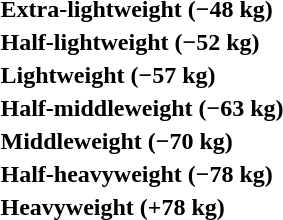<table>
<tr>
<th rowspan=2 style="text-align:left;">Extra-lightweight (−48 kg)</th>
<td rowspan=2></td>
<td rowspan=2></td>
<td></td>
</tr>
<tr>
<td></td>
</tr>
<tr>
<th rowspan=2 style="text-align:left;">Half-lightweight (−52 kg)</th>
<td rowspan=2></td>
<td rowspan=2></td>
<td></td>
</tr>
<tr>
<td></td>
</tr>
<tr>
<th rowspan=2 style="text-align:left;">Lightweight (−57 kg)</th>
<td rowspan=2></td>
<td rowspan=2></td>
<td></td>
</tr>
<tr>
<td></td>
</tr>
<tr>
<th rowspan=2 style="text-align:left;">Half-middleweight (−63 kg)</th>
<td rowspan=2></td>
<td rowspan=2></td>
<td></td>
</tr>
<tr>
<td></td>
</tr>
<tr>
<th style="text-align:left;">Middleweight (−70 kg)</th>
<td></td>
<td></td>
<td></td>
</tr>
<tr>
<th style="text-align:left;">Half-heavyweight (−78 kg)</th>
<td></td>
<td></td>
<td></td>
</tr>
<tr>
<th rowspan=2 style="text-align:left;">Heavyweight (+78 kg)</th>
<td rowspan=2></td>
<td rowspan=2></td>
<td></td>
</tr>
<tr>
<td></td>
</tr>
</table>
